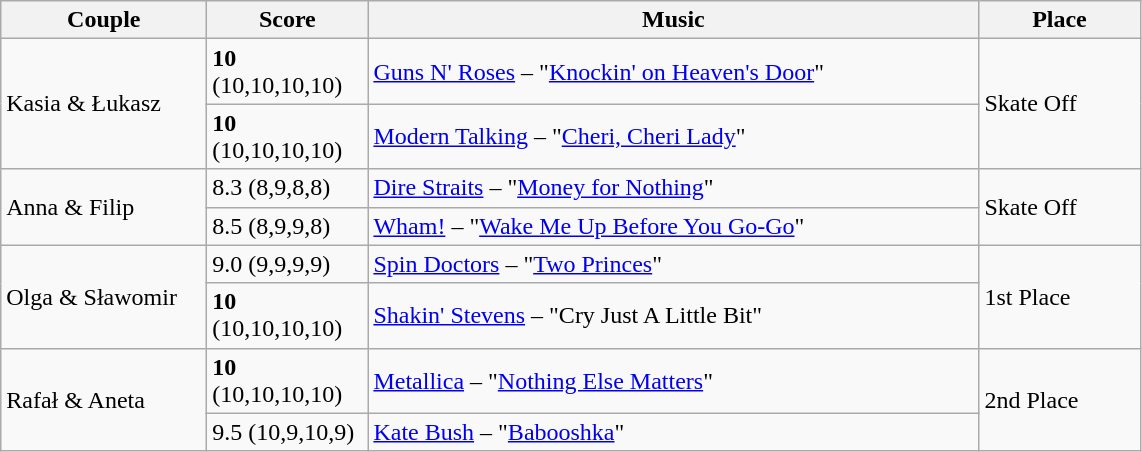<table class="wikitable">
<tr>
<th style="width:130px;">Couple</th>
<th style="width:100px;">Score</th>
<th style="width:400px;">Music</th>
<th style="width:100px;">Place</th>
</tr>
<tr>
<td rowspan="2">Kasia & Łukasz</td>
<td><strong>10</strong> (10,10,10,10)</td>
<td><a href='#'>Guns N' Roses</a> – "<a href='#'>Knockin' on Heaven's Door</a>"</td>
<td rowspan="2">Skate Off</td>
</tr>
<tr>
<td><strong>10</strong> (10,10,10,10)</td>
<td><a href='#'>Modern Talking</a> – "<a href='#'>Cheri, Cheri Lady</a>"</td>
</tr>
<tr>
<td rowspan="2">Anna & Filip</td>
<td>8.3 (8,9,8,8)</td>
<td><a href='#'>Dire Straits</a> – "<a href='#'>Money for Nothing</a>"</td>
<td rowspan="2">Skate Off</td>
</tr>
<tr>
<td>8.5 (8,9,9,8)</td>
<td><a href='#'>Wham!</a> – "<a href='#'>Wake Me Up Before You Go-Go</a>"</td>
</tr>
<tr>
<td rowspan="2">Olga & Sławomir</td>
<td>9.0 (9,9,9,9)</td>
<td><a href='#'>Spin Doctors</a> – "<a href='#'>Two Princes</a>"</td>
<td rowspan="2">1st Place</td>
</tr>
<tr>
<td><strong>10</strong> (10,10,10,10)</td>
<td><a href='#'>Shakin' Stevens</a> – "Cry Just A Little Bit"</td>
</tr>
<tr>
<td rowspan="2">Rafał & Aneta</td>
<td><strong>10</strong> (10,10,10,10)</td>
<td><a href='#'>Metallica</a> – "<a href='#'>Nothing Else Matters</a>"</td>
<td rowspan="2">2nd Place</td>
</tr>
<tr>
<td>9.5 (10,9,10,9)</td>
<td><a href='#'>Kate Bush</a> – "<a href='#'>Babooshka</a>"</td>
</tr>
</table>
